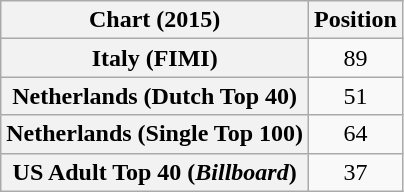<table class="wikitable sortable plainrowheaders" style="text-align:center">
<tr>
<th scope="col">Chart (2015)</th>
<th scope="col">Position</th>
</tr>
<tr>
<th scope="row">Italy (FIMI)</th>
<td>89</td>
</tr>
<tr>
<th scope="row">Netherlands (Dutch Top 40)</th>
<td>51</td>
</tr>
<tr>
<th scope="row">Netherlands (Single Top 100)</th>
<td>64</td>
</tr>
<tr>
<th scope="row">US Adult Top 40 (<em>Billboard</em>)</th>
<td>37</td>
</tr>
</table>
